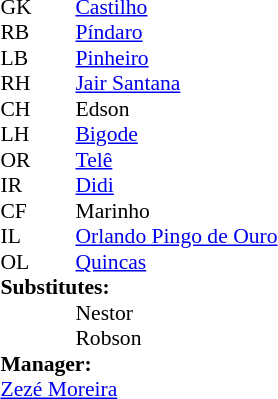<table style="font-size:90%; margin:0.2em auto;" cellspacing="0" cellpadding="0">
<tr>
<th width="25"></th>
<th width="25"></th>
</tr>
<tr>
<td>GK</td>
<td><strong> </strong></td>
<td> <a href='#'>Castilho</a></td>
</tr>
<tr>
<td>RB</td>
<td><strong> </strong></td>
<td> <a href='#'>Píndaro</a></td>
</tr>
<tr>
<td>LB</td>
<td><strong> </strong></td>
<td> <a href='#'>Pinheiro</a></td>
<td></td>
<td></td>
</tr>
<tr>
<td>RH</td>
<td><strong> </strong></td>
<td> <a href='#'>Jair Santana</a></td>
</tr>
<tr>
<td>CH</td>
<td><strong> </strong></td>
<td> Edson</td>
</tr>
<tr>
<td>LH</td>
<td><strong> </strong></td>
<td> <a href='#'>Bigode</a></td>
</tr>
<tr>
<td>OR</td>
<td><strong> </strong></td>
<td> <a href='#'>Telê</a></td>
<td></td>
<td></td>
</tr>
<tr>
<td>IR</td>
<td><strong> </strong></td>
<td> <a href='#'>Didi</a></td>
</tr>
<tr>
<td>CF</td>
<td><strong> </strong></td>
<td> Marinho</td>
</tr>
<tr>
<td>IL</td>
<td><strong> </strong></td>
<td> <a href='#'>Orlando Pingo de Ouro</a></td>
</tr>
<tr>
<td>OL</td>
<td><strong> </strong></td>
<td> <a href='#'>Quincas</a></td>
</tr>
<tr>
<td colspan=3><strong>Substitutes:</strong></td>
</tr>
<tr>
<td></td>
<td><strong> </strong></td>
<td> Nestor</td>
<td></td>
<td></td>
</tr>
<tr>
<td></td>
<td><strong> </strong></td>
<td> Robson</td>
<td></td>
<td></td>
</tr>
<tr>
<td colspan=3><strong>Manager:</strong></td>
</tr>
<tr>
<td colspan=4> <a href='#'>Zezé Moreira</a></td>
</tr>
</table>
